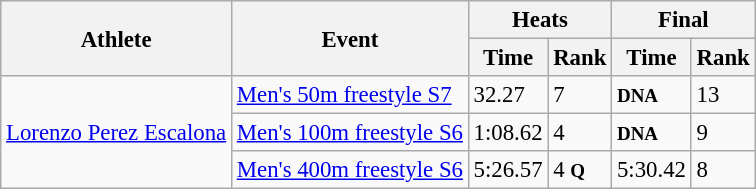<table class="wikitable" style="font-size:95%">
<tr>
<th rowspan="2">Athlete</th>
<th rowspan="2">Event</th>
<th colspan="2">Heats</th>
<th colspan="2">Final</th>
</tr>
<tr>
<th>Time</th>
<th>Rank</th>
<th>Time</th>
<th>Rank</th>
</tr>
<tr>
<td rowspan="3"><a href='#'>Lorenzo Perez Escalona</a></td>
<td><a href='#'>Men's 50m freestyle S7</a></td>
<td>32.27</td>
<td>7</td>
<td><strong><small>DNA</small></strong></td>
<td>13</td>
</tr>
<tr>
<td><a href='#'>Men's 100m freestyle S6</a></td>
<td>1:08.62</td>
<td>4</td>
<td><strong><small>DNA</small></strong></td>
<td>9</td>
</tr>
<tr>
<td><a href='#'>Men's 400m freestyle S6</a></td>
<td>5:26.57</td>
<td>4 <strong><small>Q</small></strong></td>
<td>5:30.42</td>
<td>8</td>
</tr>
</table>
